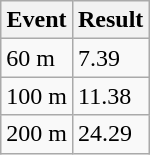<table class=wikitable style="font-size:100%">
<tr>
<th>Event</th>
<th>Result</th>
</tr>
<tr>
<td>60 m</td>
<td>7.39</td>
</tr>
<tr>
<td>100 m</td>
<td>11.38</td>
</tr>
<tr>
<td>200 m</td>
<td>24.29</td>
</tr>
</table>
